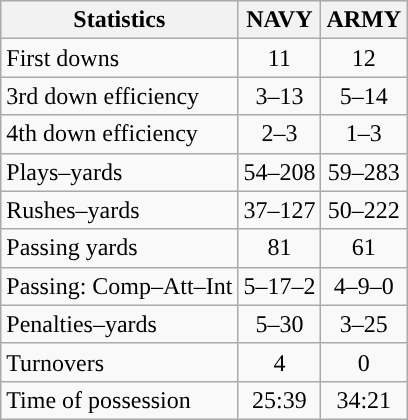<table class="wikitable">
<tr>
<th>Statistics</th>
<th>NAVY</th>
<th>ARMY</th>
</tr>
<tr>
<td>First downs</td>
<td align=center>11</td>
<td align=center>12</td>
</tr>
<tr>
<td>3rd down efficiency</td>
<td align=center>3–13</td>
<td align=center>5–14</td>
</tr>
<tr>
<td>4th down efficiency</td>
<td align=center>2–3</td>
<td align=center>1–3</td>
</tr>
<tr>
<td>Plays–yards</td>
<td align=center>54–208</td>
<td align=center>59–283</td>
</tr>
<tr>
<td>Rushes–yards</td>
<td align=center>37–127</td>
<td align=center>50–222</td>
</tr>
<tr>
<td>Passing yards</td>
<td align=center>81</td>
<td align=center>61</td>
</tr>
<tr>
<td>Passing: Comp–Att–Int</td>
<td align=center>5–17–2</td>
<td align=center>4–9–0</td>
</tr>
<tr>
<td>Penalties–yards</td>
<td align=center>5–30</td>
<td align=center>3–25</td>
</tr>
<tr>
<td>Turnovers</td>
<td align=center>4</td>
<td align=center>0</td>
</tr>
<tr>
<td>Time of possession</td>
<td align=center>25:39</td>
<td align=center>34:21</td>
</tr>
</table>
